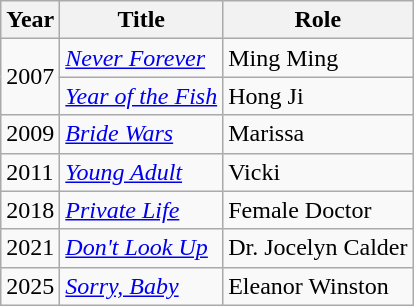<table class="wikitable sortable">
<tr>
<th>Year</th>
<th>Title</th>
<th>Role</th>
</tr>
<tr>
<td rowspan="2">2007</td>
<td><em><a href='#'>Never Forever</a></em></td>
<td>Ming Ming</td>
</tr>
<tr>
<td><em><a href='#'>Year of the Fish</a></em></td>
<td>Hong Ji</td>
</tr>
<tr>
<td>2009</td>
<td><em><a href='#'>Bride Wars</a></em></td>
<td>Marissa</td>
</tr>
<tr>
<td>2011</td>
<td><em><a href='#'>Young Adult</a></em></td>
<td>Vicki</td>
</tr>
<tr>
<td>2018</td>
<td><em><a href='#'>Private Life</a></em></td>
<td>Female Doctor</td>
</tr>
<tr>
<td>2021</td>
<td><em><a href='#'>Don't Look Up</a></em></td>
<td>Dr. Jocelyn Calder</td>
</tr>
<tr>
<td>2025</td>
<td><em><a href='#'>Sorry, Baby</a></em></td>
<td>Eleanor Winston</td>
</tr>
</table>
